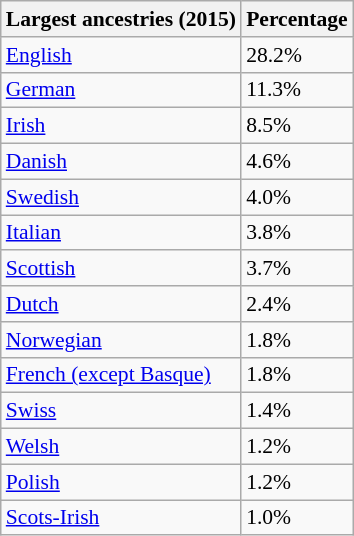<table class="wikitable sortable collapsible" style="font-size: 90%;">
<tr>
<th>Largest ancestries (2015)</th>
<th>Percentage</th>
</tr>
<tr>
<td><a href='#'>English</a></td>
<td>28.2%</td>
</tr>
<tr>
<td><a href='#'>German</a></td>
<td>11.3%</td>
</tr>
<tr>
<td><a href='#'>Irish</a></td>
<td>8.5%</td>
</tr>
<tr>
<td><a href='#'>Danish</a></td>
<td>4.6%</td>
</tr>
<tr>
<td><a href='#'>Swedish</a></td>
<td>4.0%</td>
</tr>
<tr>
<td><a href='#'>Italian</a></td>
<td>3.8%</td>
</tr>
<tr>
<td><a href='#'>Scottish</a></td>
<td>3.7%</td>
</tr>
<tr>
<td><a href='#'>Dutch</a></td>
<td>2.4%</td>
</tr>
<tr>
<td><a href='#'>Norwegian</a></td>
<td>1.8%</td>
</tr>
<tr>
<td><a href='#'>French (except Basque)</a></td>
<td>1.8%</td>
</tr>
<tr>
<td><a href='#'>Swiss</a></td>
<td>1.4%</td>
</tr>
<tr>
<td><a href='#'>Welsh</a></td>
<td>1.2%</td>
</tr>
<tr>
<td><a href='#'>Polish</a></td>
<td>1.2%</td>
</tr>
<tr>
<td><a href='#'>Scots-Irish</a></td>
<td>1.0%</td>
</tr>
</table>
